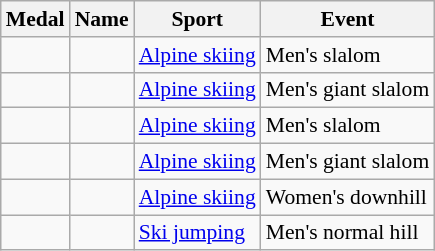<table class="wikitable sortable" style="font-size:90%">
<tr>
<th>Medal</th>
<th>Name</th>
<th>Sport</th>
<th>Event</th>
</tr>
<tr>
<td></td>
<td></td>
<td><a href='#'>Alpine skiing</a></td>
<td>Men's slalom</td>
</tr>
<tr>
<td></td>
<td></td>
<td><a href='#'>Alpine skiing</a></td>
<td>Men's giant slalom</td>
</tr>
<tr>
<td></td>
<td></td>
<td><a href='#'>Alpine skiing</a></td>
<td>Men's slalom</td>
</tr>
<tr>
<td></td>
<td></td>
<td><a href='#'>Alpine skiing</a></td>
<td>Men's giant slalom</td>
</tr>
<tr>
<td></td>
<td></td>
<td><a href='#'>Alpine skiing</a></td>
<td>Women's downhill</td>
</tr>
<tr>
<td></td>
<td></td>
<td><a href='#'>Ski jumping</a></td>
<td>Men's normal hill</td>
</tr>
</table>
